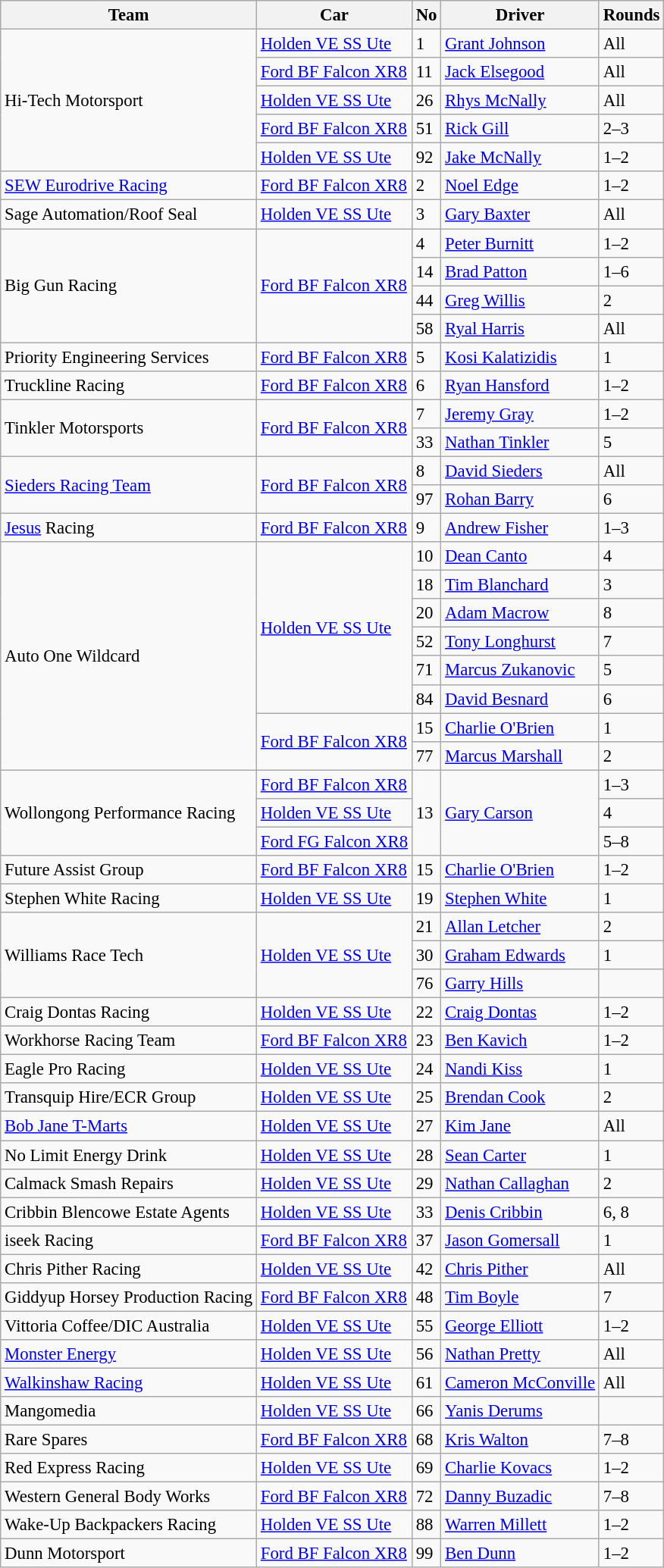<table class="wikitable" style="font-size: 95%;">
<tr>
<th>Team</th>
<th>Car</th>
<th>No</th>
<th>Driver</th>
<th>Rounds</th>
</tr>
<tr>
<td rowspan=5>Hi-Tech Motorsport</td>
<td rowspan=1><a href='#'>Holden VE SS Ute</a></td>
<td>1</td>
<td><a href='#'>Grant Johnson</a></td>
<td>All</td>
</tr>
<tr>
<td><a href='#'>Ford BF Falcon XR8</a></td>
<td>11</td>
<td><a href='#'>Jack Elsegood</a></td>
<td>All</td>
</tr>
<tr>
<td><a href='#'>Holden VE SS Ute</a></td>
<td>26</td>
<td><a href='#'>Rhys McNally</a></td>
<td>All</td>
</tr>
<tr>
<td><a href='#'>Ford BF Falcon XR8</a></td>
<td>51</td>
<td><a href='#'>Rick Gill</a></td>
<td>2–3</td>
</tr>
<tr>
<td><a href='#'>Holden VE SS Ute</a></td>
<td>92</td>
<td><a href='#'>Jake McNally</a></td>
<td>1–2</td>
</tr>
<tr>
<td><a href='#'>SEW Eurodrive Racing</a></td>
<td><a href='#'>Ford BF Falcon XR8</a></td>
<td>2</td>
<td><a href='#'>Noel Edge</a></td>
<td>1–2</td>
</tr>
<tr>
<td>Sage Automation/Roof Seal</td>
<td><a href='#'>Holden VE SS Ute</a></td>
<td>3</td>
<td><a href='#'>Gary Baxter</a></td>
<td>All</td>
</tr>
<tr>
<td rowspan=4>Big Gun Racing</td>
<td rowspan=4><a href='#'>Ford BF Falcon XR8</a></td>
<td>4</td>
<td><a href='#'>Peter Burnitt</a></td>
<td>1–2</td>
</tr>
<tr>
<td>14</td>
<td><a href='#'>Brad Patton</a></td>
<td>1–6</td>
</tr>
<tr>
<td>44</td>
<td><a href='#'>Greg Willis</a></td>
<td>2</td>
</tr>
<tr>
<td>58</td>
<td><a href='#'>Ryal Harris</a></td>
<td>All</td>
</tr>
<tr>
<td>Priority Engineering Services</td>
<td><a href='#'>Ford BF Falcon XR8</a></td>
<td>5</td>
<td><a href='#'>Kosi Kalatizidis</a></td>
<td>1</td>
</tr>
<tr>
<td>Truckline Racing</td>
<td><a href='#'>Ford BF Falcon XR8</a></td>
<td>6</td>
<td><a href='#'>Ryan Hansford</a></td>
<td>1–2</td>
</tr>
<tr>
<td rowspan=2>Tinkler Motorsports</td>
<td rowspan=2><a href='#'>Ford BF Falcon XR8</a></td>
<td>7</td>
<td><a href='#'>Jeremy Gray</a></td>
<td>1–2</td>
</tr>
<tr>
<td>33</td>
<td><a href='#'>Nathan Tinkler</a></td>
<td>5</td>
</tr>
<tr>
<td rowspan=2><a href='#'>Sieders Racing Team</a></td>
<td rowspan=2><a href='#'>Ford BF Falcon XR8</a></td>
<td>8</td>
<td><a href='#'>David Sieders</a></td>
<td>All</td>
</tr>
<tr>
<td>97</td>
<td><a href='#'>Rohan Barry</a></td>
<td>6</td>
</tr>
<tr>
<td><a href='#'>Jesus</a> Racing</td>
<td><a href='#'>Ford BF Falcon XR8</a></td>
<td>9</td>
<td><a href='#'>Andrew Fisher</a></td>
<td>1–3</td>
</tr>
<tr>
<td rowspan=8>Auto One Wildcard</td>
<td rowspan=6><a href='#'>Holden VE SS Ute</a></td>
<td>10</td>
<td><a href='#'>Dean Canto</a></td>
<td>4</td>
</tr>
<tr>
<td>18</td>
<td><a href='#'>Tim Blanchard</a></td>
<td>3</td>
</tr>
<tr>
<td>20</td>
<td><a href='#'>Adam Macrow</a></td>
<td>8</td>
</tr>
<tr>
<td>52</td>
<td><a href='#'>Tony Longhurst</a></td>
<td>7</td>
</tr>
<tr>
<td>71</td>
<td><a href='#'>Marcus Zukanovic</a></td>
<td>5</td>
</tr>
<tr>
<td>84</td>
<td><a href='#'>David Besnard</a></td>
<td>6</td>
</tr>
<tr>
<td rowspan=2><a href='#'>Ford BF Falcon XR8</a></td>
<td>15</td>
<td><a href='#'>Charlie O'Brien</a></td>
<td>1</td>
</tr>
<tr>
<td>77</td>
<td><a href='#'>Marcus Marshall</a></td>
<td>2</td>
</tr>
<tr>
<td rowspan=3>Wollongong Performance Racing</td>
<td><a href='#'>Ford BF Falcon XR8</a></td>
<td rowspan=3>13</td>
<td rowspan=3><a href='#'>Gary Carson</a></td>
<td>1–3</td>
</tr>
<tr>
<td><a href='#'>Holden VE SS Ute</a></td>
<td>4</td>
</tr>
<tr>
<td><a href='#'>Ford FG Falcon XR8</a></td>
<td>5–8</td>
</tr>
<tr>
<td>Future Assist Group</td>
<td><a href='#'>Ford BF Falcon XR8</a></td>
<td>15</td>
<td><a href='#'>Charlie O'Brien</a></td>
<td>1–2</td>
</tr>
<tr>
<td>Stephen White Racing</td>
<td><a href='#'>Holden VE SS Ute</a></td>
<td>19</td>
<td><a href='#'>Stephen White</a></td>
<td>1</td>
</tr>
<tr>
<td rowspan=3>Williams Race Tech</td>
<td rowspan=3><a href='#'>Holden VE SS Ute</a></td>
<td>21</td>
<td><a href='#'>Allan Letcher</a></td>
<td>2</td>
</tr>
<tr>
<td>30</td>
<td><a href='#'>Graham Edwards</a></td>
<td>1</td>
</tr>
<tr>
<td>76</td>
<td><a href='#'>Garry Hills</a></td>
</tr>
<tr>
<td>Craig Dontas Racing</td>
<td><a href='#'>Holden VE SS Ute</a></td>
<td>22</td>
<td><a href='#'>Craig Dontas</a></td>
<td>1–2</td>
</tr>
<tr>
<td>Workhorse Racing Team</td>
<td><a href='#'>Ford BF Falcon XR8</a></td>
<td>23</td>
<td><a href='#'>Ben Kavich</a></td>
<td>1–2</td>
</tr>
<tr>
<td>Eagle Pro Racing</td>
<td><a href='#'>Holden VE SS Ute</a></td>
<td>24</td>
<td><a href='#'>Nandi Kiss</a></td>
<td>1</td>
</tr>
<tr>
<td>Transquip Hire/ECR Group</td>
<td><a href='#'>Holden VE SS Ute</a></td>
<td>25</td>
<td><a href='#'>Brendan Cook</a></td>
<td>2</td>
</tr>
<tr>
<td><a href='#'>Bob Jane T-Marts</a></td>
<td><a href='#'>Holden VE SS Ute</a></td>
<td>27</td>
<td><a href='#'>Kim Jane</a></td>
<td>All</td>
</tr>
<tr>
<td>No Limit Energy Drink</td>
<td><a href='#'>Holden VE SS Ute</a></td>
<td>28</td>
<td><a href='#'>Sean Carter</a></td>
<td>1</td>
</tr>
<tr>
<td>Calmack Smash Repairs</td>
<td><a href='#'>Holden VE SS Ute</a></td>
<td>29</td>
<td><a href='#'>Nathan Callaghan</a></td>
<td>2</td>
</tr>
<tr>
<td>Cribbin Blencowe Estate Agents</td>
<td><a href='#'>Holden VE SS Ute</a></td>
<td>33</td>
<td><a href='#'>Denis Cribbin</a></td>
<td>6, 8</td>
</tr>
<tr>
<td>iseek Racing</td>
<td><a href='#'>Ford BF Falcon XR8</a></td>
<td>37</td>
<td><a href='#'>Jason Gomersall</a></td>
<td>1</td>
</tr>
<tr>
<td>Chris Pither Racing</td>
<td><a href='#'>Holden VE SS Ute</a></td>
<td>42</td>
<td><a href='#'>Chris Pither</a></td>
<td>All</td>
</tr>
<tr>
<td>Giddyup Horsey Production Racing</td>
<td><a href='#'>Ford BF Falcon XR8</a></td>
<td>48</td>
<td><a href='#'>Tim Boyle</a></td>
<td>7</td>
</tr>
<tr>
<td>Vittoria Coffee/DIC Australia</td>
<td><a href='#'>Holden VE SS Ute</a></td>
<td>55</td>
<td><a href='#'>George Elliott</a></td>
<td>1–2</td>
</tr>
<tr>
<td><a href='#'>Monster Energy</a></td>
<td><a href='#'>Holden VE SS Ute</a></td>
<td>56</td>
<td><a href='#'>Nathan Pretty</a></td>
<td>All</td>
</tr>
<tr>
<td><a href='#'>Walkinshaw Racing</a></td>
<td><a href='#'>Holden VE SS Ute</a></td>
<td>61</td>
<td><a href='#'>Cameron McConville</a></td>
<td>All</td>
</tr>
<tr>
<td>Mangomedia</td>
<td><a href='#'>Holden VE SS Ute</a></td>
<td>66</td>
<td><a href='#'>Yanis Derums</a></td>
</tr>
<tr>
<td>Rare Spares</td>
<td><a href='#'>Ford BF Falcon XR8</a></td>
<td>68</td>
<td><a href='#'>Kris Walton</a></td>
<td>7–8</td>
</tr>
<tr>
<td>Red Express Racing</td>
<td><a href='#'>Holden VE SS Ute</a></td>
<td>69</td>
<td><a href='#'>Charlie Kovacs</a></td>
<td>1–2</td>
</tr>
<tr>
<td>Western General Body Works</td>
<td><a href='#'>Ford BF Falcon XR8</a></td>
<td>72</td>
<td><a href='#'>Danny Buzadic</a></td>
<td>7–8</td>
</tr>
<tr>
<td>Wake-Up Backpackers Racing</td>
<td><a href='#'>Holden VE SS Ute</a></td>
<td>88</td>
<td><a href='#'>Warren Millett</a></td>
<td>1–2</td>
</tr>
<tr>
<td>Dunn Motorsport</td>
<td><a href='#'>Ford BF Falcon XR8</a></td>
<td>99</td>
<td><a href='#'>Ben Dunn</a></td>
<td>1–2</td>
</tr>
</table>
